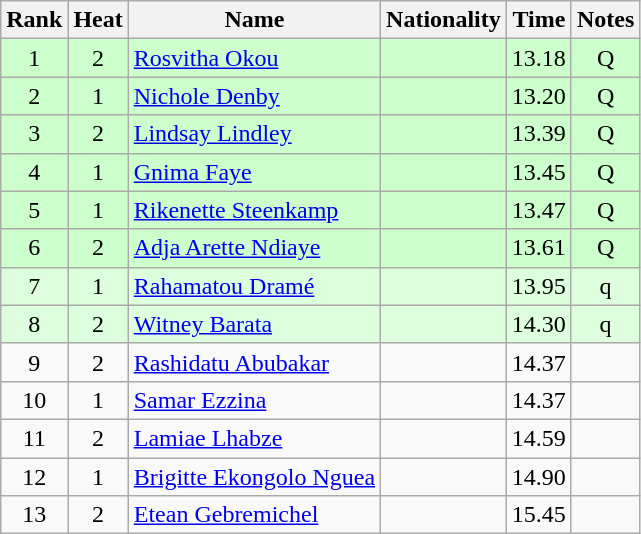<table class="wikitable sortable" style="text-align:center">
<tr>
<th>Rank</th>
<th>Heat</th>
<th>Name</th>
<th>Nationality</th>
<th>Time</th>
<th>Notes</th>
</tr>
<tr bgcolor=ccffcc>
<td>1</td>
<td>2</td>
<td align=left><a href='#'>Rosvitha Okou</a></td>
<td align=left></td>
<td>13.18</td>
<td>Q</td>
</tr>
<tr bgcolor=ccffcc>
<td>2</td>
<td>1</td>
<td align=left><a href='#'>Nichole Denby</a></td>
<td align=left></td>
<td>13.20</td>
<td>Q</td>
</tr>
<tr bgcolor=ccffcc>
<td>3</td>
<td>2</td>
<td align=left><a href='#'>Lindsay Lindley</a></td>
<td align=left></td>
<td>13.39</td>
<td>Q</td>
</tr>
<tr bgcolor=ccffcc>
<td>4</td>
<td>1</td>
<td align=left><a href='#'>Gnima Faye</a></td>
<td align=left></td>
<td>13.45</td>
<td>Q</td>
</tr>
<tr bgcolor=ccffcc>
<td>5</td>
<td>1</td>
<td align=left><a href='#'>Rikenette Steenkamp</a></td>
<td align=left></td>
<td>13.47</td>
<td>Q</td>
</tr>
<tr bgcolor=ccffcc>
<td>6</td>
<td>2</td>
<td align=left><a href='#'>Adja Arette Ndiaye</a></td>
<td align=left></td>
<td>13.61</td>
<td>Q</td>
</tr>
<tr bgcolor=ddffdd>
<td>7</td>
<td>1</td>
<td align=left><a href='#'>Rahamatou Dramé</a></td>
<td align=left></td>
<td>13.95</td>
<td>q</td>
</tr>
<tr bgcolor=ddffdd>
<td>8</td>
<td>2</td>
<td align=left><a href='#'>Witney Barata</a></td>
<td align=left></td>
<td>14.30</td>
<td>q</td>
</tr>
<tr>
<td>9</td>
<td>2</td>
<td align=left><a href='#'>Rashidatu Abubakar</a></td>
<td align=left></td>
<td>14.37</td>
<td></td>
</tr>
<tr>
<td>10</td>
<td>1</td>
<td align=left><a href='#'>Samar Ezzina</a></td>
<td align=left></td>
<td>14.37</td>
<td></td>
</tr>
<tr>
<td>11</td>
<td>2</td>
<td align=left><a href='#'>Lamiae Lhabze</a></td>
<td align=left></td>
<td>14.59</td>
<td></td>
</tr>
<tr>
<td>12</td>
<td>1</td>
<td align=left><a href='#'>Brigitte Ekongolo Nguea</a></td>
<td align=left></td>
<td>14.90</td>
<td></td>
</tr>
<tr>
<td>13</td>
<td>2</td>
<td align=left><a href='#'>Etean Gebremichel</a></td>
<td align=left></td>
<td>15.45</td>
<td></td>
</tr>
</table>
